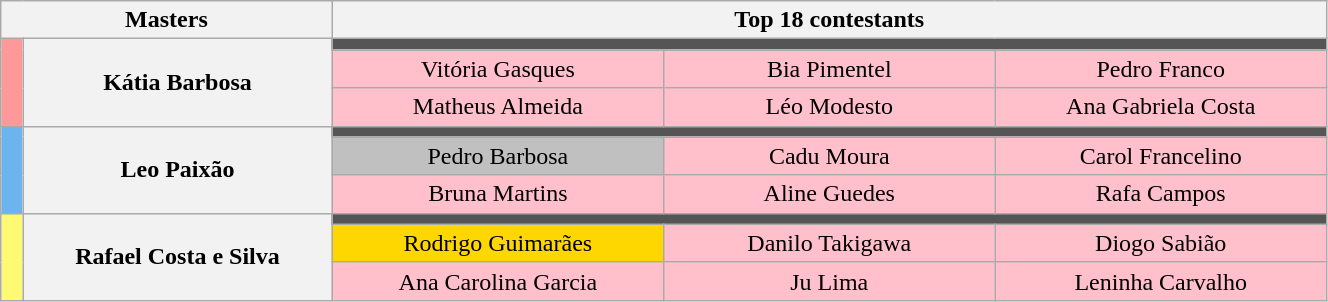<table class="wikitable"  style="text-align:center; font-size:100%; width:70%;">
<tr>
<th scope="col" width="15%" colspan=2>Masters</th>
<th scope="col" width="60%" colspan=6>Top 18 contestants</th>
</tr>
<tr>
<td scope="col" width="01%" rowspan=3 bgcolor=FF9999></td>
<th scope="col" width="14%" rowspan=3>Kátia Barbosa</th>
<td colspan=3 bgcolor=555555></td>
</tr>
<tr>
<td width="15%" bgcolor=FFC0CB>Vitória Gasques</td>
<td width="15%" bgcolor=FFC0CB>Bia Pimentel</td>
<td width="15%" bgcolor=FFC0CB>Pedro Franco</td>
</tr>
<tr>
<td bgcolor=FFC0CB>Matheus Almeida</td>
<td bgcolor=FFC0CB>Léo Modesto</td>
<td bgcolor=FFC0CB>Ana Gabriela Costa</td>
</tr>
<tr>
<td rowspan=3 bgcolor=6CB4EE></td>
<th rowspan=3>Leo Paixão</th>
<td colspan=3 bgcolor=555555></td>
</tr>
<tr>
<td bgcolor=C0C0C0>Pedro Barbosa</td>
<td bgcolor=FFC0CB>Cadu Moura</td>
<td bgcolor=FFC0CB>Carol Francelino</td>
</tr>
<tr>
<td bgcolor=FFC0CB>Bruna Martins</td>
<td bgcolor=FFC0CB>Aline Guedes</td>
<td bgcolor=FFC0CB>Rafa Campos</td>
</tr>
<tr>
<td rowspan=3 bgcolor=FFFA73></td>
<th rowspan=3>Rafael Costa e Silva</th>
<td colspan=3 bgcolor=555555></td>
</tr>
<tr>
<td bgcolor=FFD700>Rodrigo Guimarães</td>
<td bgcolor=FFC0CB>Danilo Takigawa</td>
<td bgcolor=FFC0CB>Diogo Sabião</td>
</tr>
<tr>
<td bgcolor=FFC0CB>Ana Carolina Garcia</td>
<td bgcolor=FFC0CB>Ju Lima</td>
<td bgcolor=FFC0CB>Leninha Carvalho</td>
</tr>
</table>
